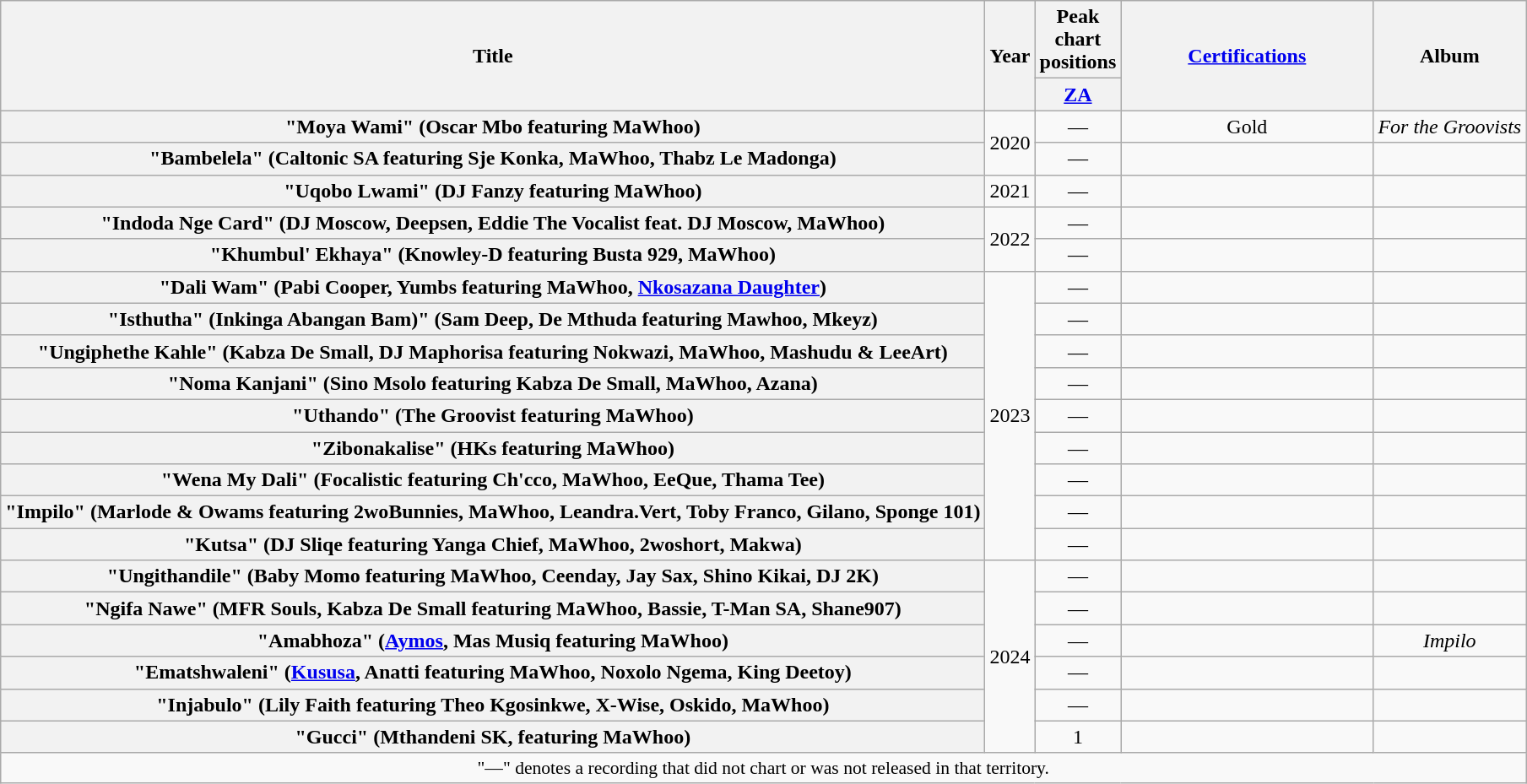<table class="wikitable plainrowheaders" style="text-align:center;">
<tr>
<th scope="col" rowspan="2">Title</th>
<th scope="col" rowspan="2">Year</th>
<th scope="col" colspan="1">Peak chart positions</th>
<th scope="col" rowspan="2" style="width:12em;"><a href='#'>Certifications</a></th>
<th scope="col" rowspan="2">Album</th>
</tr>
<tr>
<th scope="col" style="width:3em;font-size:100%;"><a href='#'>ZA</a><br></th>
</tr>
<tr>
<th scope="row">"Moya Wami" (Oscar Mbo featuring MaWhoo)</th>
<td rowspan=2>2020</td>
<td>—</td>
<td>Gold</td>
<td><em>For the Groovists</em></td>
</tr>
<tr>
<th scope="row">"Bambelela" (Caltonic SA featuring Sje Konka, MaWhoo, Thabz Le Madonga)</th>
<td>—</td>
<td></td>
<td></td>
</tr>
<tr>
<th scope="row">"Uqobo Lwami" (DJ Fanzy featuring MaWhoo)</th>
<td>2021</td>
<td>—</td>
<td></td>
<td></td>
</tr>
<tr>
<th scope="row">"Indoda Nge Card" (DJ Moscow, Deepsen, Eddie The Vocalist feat. DJ Moscow, MaWhoo)</th>
<td rowspan=2>2022</td>
<td>—</td>
<td></td>
<td></td>
</tr>
<tr>
<th scope="row">"Khumbul' Ekhaya" (Knowley-D featuring Busta 929, MaWhoo)</th>
<td>—</td>
<td></td>
<td></td>
</tr>
<tr>
<th scope="row">"Dali Wam" (Pabi Cooper, Yumbs featuring MaWhoo, <a href='#'>Nkosazana Daughter</a>)</th>
<td rowspan=9>2023</td>
<td>—</td>
<td></td>
<td></td>
</tr>
<tr>
<th scope="row">"Isthutha" (Inkinga Abangan Bam)" (Sam Deep, De Mthuda featuring Mawhoo, Mkeyz)</th>
<td>—</td>
<td></td>
<td></td>
</tr>
<tr>
<th scope="row">"Ungiphethe Kahle" (Kabza De Small, DJ Maphorisa featuring Nokwazi, MaWhoo, Mashudu & LeeArt)</th>
<td>—</td>
<td></td>
<td></td>
</tr>
<tr>
<th scope="row">"Noma Kanjani" (Sino Msolo featuring Kabza De Small, MaWhoo, Azana)</th>
<td>—</td>
<td></td>
<td></td>
</tr>
<tr>
<th scope="row">"Uthando" (The Groovist featuring MaWhoo)</th>
<td>—</td>
<td></td>
<td></td>
</tr>
<tr>
<th scope="row">"Zibonakalise" (HKs featuring MaWhoo)</th>
<td>—</td>
<td></td>
<td></td>
</tr>
<tr>
<th scope="row">"Wena My Dali" (Focalistic featuring Ch'cco, MaWhoo, EeQue, Thama Tee)</th>
<td>—</td>
<td></td>
<td></td>
</tr>
<tr>
<th scope="row">"Impilo" (Marlode & Owams featuring 2woBunnies, MaWhoo, Leandra.Vert, Toby Franco, Gilano, Sponge 101)</th>
<td>—</td>
<td></td>
<td></td>
</tr>
<tr>
<th scope="row">"Kutsa" (DJ Sliqe featuring Yanga Chief, MaWhoo, 2woshort, Makwa)</th>
<td>—</td>
<td></td>
<td></td>
</tr>
<tr>
<th scope="row">"Ungithandile" (Baby Momo featuring MaWhoo, Ceenday, Jay Sax, Shino Kikai, DJ 2K)</th>
<td rowspan=6>2024</td>
<td>—</td>
<td></td>
<td></td>
</tr>
<tr>
<th scope="row">"Ngifa Nawe" (MFR Souls, Kabza De Small featuring MaWhoo, Bassie, T-Man SA, Shane907)</th>
<td>—</td>
<td></td>
<td></td>
</tr>
<tr>
<th scope="row">"Amabhoza" (<a href='#'>Aymos</a>, Mas Musiq featuring MaWhoo)</th>
<td>—</td>
<td></td>
<td><em>Impilo</em></td>
</tr>
<tr>
<th scope="row">"Ematshwaleni" (<a href='#'>Kususa</a>, Anatti featuring MaWhoo, Noxolo Ngema, King Deetoy)</th>
<td>—</td>
<td></td>
<td></td>
</tr>
<tr>
<th scope="row">"Injabulo" (Lily Faith featuring Theo Kgosinkwe, X-Wise, Oskido, MaWhoo)</th>
<td>—</td>
<td></td>
<td></td>
</tr>
<tr>
<th scope="row">"Gucci" (Mthandeni SK, featuring MaWhoo)</th>
<td>1</td>
<td></td>
<td></td>
</tr>
<tr>
<td colspan="8" style="font-size:90%">"—" denotes a recording that did not chart or was not released in that territory.</td>
</tr>
</table>
